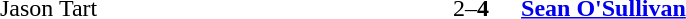<table width="50%" cellspacing="1">
<tr>
<th width=45%></th>
<th width=10%></th>
<th width=45%></th>
</tr>
<tr>
<td> Jason Tart</td>
<td align="center">2–<strong>4</strong></td>
<td> <strong><a href='#'>Sean O'Sullivan</a></strong></td>
</tr>
</table>
